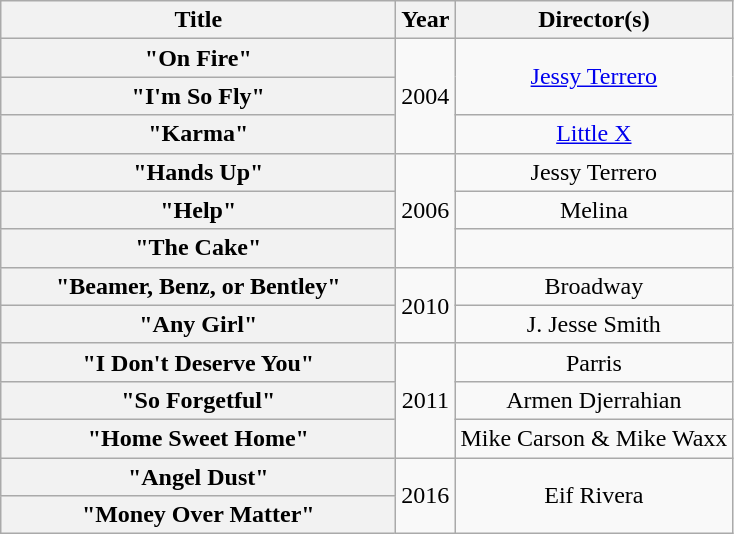<table class="wikitable plainrowheaders" style="text-align:center;">
<tr>
<th scope="col" style="width:16em;">Title</th>
<th scope="col">Year</th>
<th scope="col">Director(s)</th>
</tr>
<tr>
<th scope="row">"On Fire"</th>
<td rowspan="3">2004</td>
<td rowspan="2"><a href='#'>Jessy Terrero</a></td>
</tr>
<tr>
<th scope="row">"I'm So Fly"</th>
</tr>
<tr>
<th scope="row">"Karma"</th>
<td><a href='#'>Little X</a></td>
</tr>
<tr>
<th scope="row">"Hands Up"</th>
<td rowspan="3">2006</td>
<td>Jessy Terrero</td>
</tr>
<tr>
<th scope="row">"Help"</th>
<td>Melina</td>
</tr>
<tr>
<th scope="row">"The Cake"</th>
<td></td>
</tr>
<tr>
<th scope="row">"Beamer, Benz, or Bentley"</th>
<td rowspan="2">2010</td>
<td>Broadway</td>
</tr>
<tr>
<th scope="row">"Any Girl"</th>
<td>J. Jesse Smith</td>
</tr>
<tr>
<th scope="row">"I Don't Deserve You"</th>
<td rowspan="3">2011</td>
<td>Parris</td>
</tr>
<tr>
<th scope="row">"So Forgetful"</th>
<td>Armen Djerrahian</td>
</tr>
<tr>
<th scope="row">"Home Sweet Home"</th>
<td>Mike Carson & Mike Waxx</td>
</tr>
<tr>
<th scope="row">"Angel Dust"</th>
<td rowspan="2">2016</td>
<td rowspan="2">Eif Rivera</td>
</tr>
<tr>
<th scope="row">"Money Over Matter"</th>
</tr>
</table>
